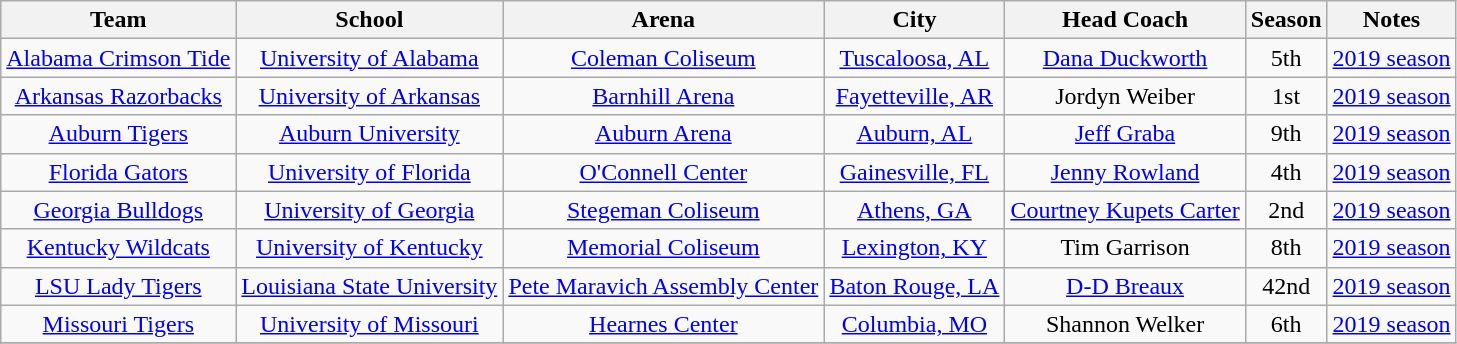<table class="wikitable sortable" style="text-align:center;">
<tr>
<th>Team</th>
<th>School</th>
<th>Arena</th>
<th>City</th>
<th>Head Coach</th>
<th>Season</th>
<th>Notes</th>
</tr>
<tr>
<td><a href='#'>Alabama Crimson Tide</a></td>
<td><a href='#'>University of Alabama</a></td>
<td><a href='#'>Coleman Coliseum</a></td>
<td><a href='#'>Tuscaloosa, AL</a></td>
<td><a href='#'>Dana Duckworth</a></td>
<td>5th</td>
<td><a href='#'>2019 season</a></td>
</tr>
<tr>
<td><a href='#'>Arkansas Razorbacks</a></td>
<td><a href='#'>University of Arkansas</a></td>
<td><a href='#'>Barnhill Arena</a></td>
<td><a href='#'>Fayetteville, AR</a></td>
<td>Jordyn Weiber</td>
<td>1st</td>
<td><a href='#'>2019 season</a></td>
</tr>
<tr>
<td><a href='#'>Auburn Tigers</a></td>
<td><a href='#'>Auburn University</a></td>
<td><a href='#'>Auburn Arena</a></td>
<td><a href='#'>Auburn, AL</a></td>
<td><a href='#'>Jeff Graba</a></td>
<td>9th</td>
<td><a href='#'>2019 season</a></td>
</tr>
<tr>
<td><a href='#'>Florida Gators</a></td>
<td><a href='#'>University of Florida</a></td>
<td><a href='#'>O'Connell Center</a></td>
<td><a href='#'>Gainesville, FL</a></td>
<td><a href='#'>Jenny Rowland</a></td>
<td>4th</td>
<td><a href='#'>2019 season</a></td>
</tr>
<tr>
<td><a href='#'>Georgia Bulldogs</a></td>
<td><a href='#'>University of Georgia</a></td>
<td><a href='#'>Stegeman Coliseum</a></td>
<td><a href='#'>Athens, GA</a></td>
<td><a href='#'>Courtney Kupets Carter</a></td>
<td>2nd</td>
<td><a href='#'>2019 season</a></td>
</tr>
<tr>
<td><a href='#'>Kentucky Wildcats</a></td>
<td><a href='#'>University of Kentucky</a></td>
<td><a href='#'>Memorial Coliseum</a></td>
<td><a href='#'>Lexington, KY</a></td>
<td>Tim Garrison</td>
<td>8th</td>
<td><a href='#'>2019 season</a></td>
</tr>
<tr>
<td><a href='#'>LSU Lady Tigers</a></td>
<td><a href='#'>Louisiana State University</a></td>
<td><a href='#'>Pete Maravich Assembly Center</a></td>
<td><a href='#'>Baton Rouge, LA</a></td>
<td><a href='#'>D-D Breaux</a></td>
<td>42nd</td>
<td><a href='#'>2019 season</a></td>
</tr>
<tr>
<td><a href='#'>Missouri Tigers</a></td>
<td><a href='#'>University of Missouri</a></td>
<td><a href='#'>Hearnes Center</a></td>
<td><a href='#'>Columbia, MO</a></td>
<td>Shannon Welker</td>
<td>6th</td>
<td><a href='#'>2019 season</a></td>
</tr>
<tr>
</tr>
</table>
